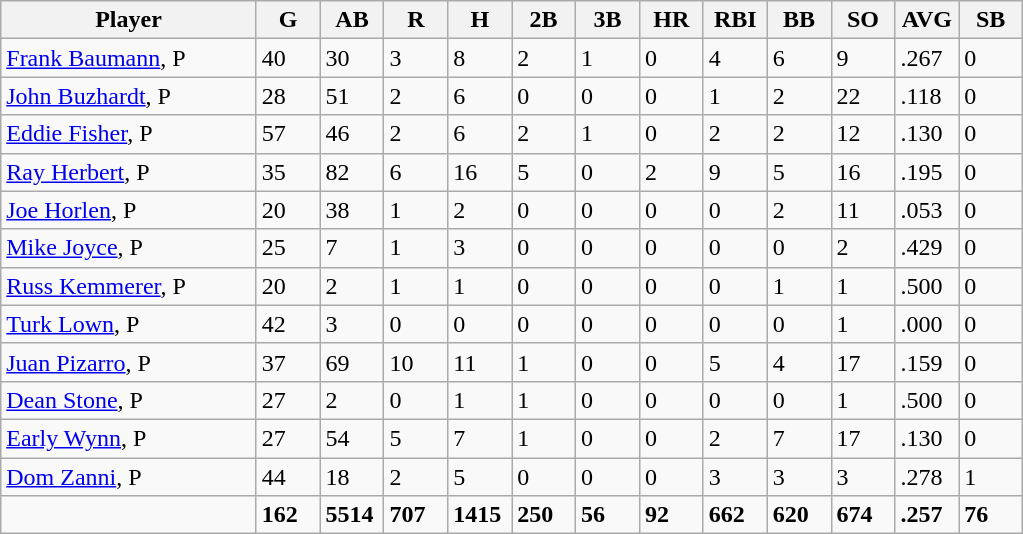<table class="wikitable sortable">
<tr>
<th style="width:24%;">Player</th>
<th style="width:6%;">G</th>
<th style="width:6%;">AB</th>
<th style="width:6%;">R</th>
<th style="width:6%;">H</th>
<th style="width:6%;">2B</th>
<th style="width:6%;">3B</th>
<th style="width:6%;">HR</th>
<th style="width:6%;">RBI</th>
<th style="width:6%;">BB</th>
<th style="width:6%;">SO</th>
<th style="width:6%;">AVG</th>
<th style="width:6%;">SB</th>
</tr>
<tr>
<td><a href='#'>Frank Baumann</a>, P</td>
<td>40</td>
<td>30</td>
<td>3</td>
<td>8</td>
<td>2</td>
<td>1</td>
<td>0</td>
<td>4</td>
<td>6</td>
<td>9</td>
<td>.267</td>
<td>0</td>
</tr>
<tr>
<td><a href='#'>John Buzhardt</a>, P</td>
<td>28</td>
<td>51</td>
<td>2</td>
<td>6</td>
<td>0</td>
<td>0</td>
<td>0</td>
<td>1</td>
<td>2</td>
<td>22</td>
<td>.118</td>
<td>0</td>
</tr>
<tr>
<td><a href='#'>Eddie Fisher</a>, P</td>
<td>57</td>
<td>46</td>
<td>2</td>
<td>6</td>
<td>2</td>
<td>1</td>
<td>0</td>
<td>2</td>
<td>2</td>
<td>12</td>
<td>.130</td>
<td>0</td>
</tr>
<tr>
<td><a href='#'>Ray Herbert</a>, P</td>
<td>35</td>
<td>82</td>
<td>6</td>
<td>16</td>
<td>5</td>
<td>0</td>
<td>2</td>
<td>9</td>
<td>5</td>
<td>16</td>
<td>.195</td>
<td>0</td>
</tr>
<tr>
<td><a href='#'>Joe Horlen</a>, P</td>
<td>20</td>
<td>38</td>
<td>1</td>
<td>2</td>
<td>0</td>
<td>0</td>
<td>0</td>
<td>0</td>
<td>2</td>
<td>11</td>
<td>.053</td>
<td>0</td>
</tr>
<tr>
<td><a href='#'>Mike Joyce</a>, P</td>
<td>25</td>
<td>7</td>
<td>1</td>
<td>3</td>
<td>0</td>
<td>0</td>
<td>0</td>
<td>0</td>
<td>0</td>
<td>2</td>
<td>.429</td>
<td>0</td>
</tr>
<tr>
<td><a href='#'>Russ Kemmerer</a>, P</td>
<td>20</td>
<td>2</td>
<td>1</td>
<td>1</td>
<td>0</td>
<td>0</td>
<td>0</td>
<td>0</td>
<td>1</td>
<td>1</td>
<td>.500</td>
<td>0</td>
</tr>
<tr>
<td><a href='#'>Turk Lown</a>, P</td>
<td>42</td>
<td>3</td>
<td>0</td>
<td>0</td>
<td>0</td>
<td>0</td>
<td>0</td>
<td>0</td>
<td>0</td>
<td>1</td>
<td>.000</td>
<td>0</td>
</tr>
<tr>
<td><a href='#'>Juan Pizarro</a>, P</td>
<td>37</td>
<td>69</td>
<td>10</td>
<td>11</td>
<td>1</td>
<td>0</td>
<td>0</td>
<td>5</td>
<td>4</td>
<td>17</td>
<td>.159</td>
<td>0</td>
</tr>
<tr>
<td><a href='#'>Dean Stone</a>, P</td>
<td>27</td>
<td>2</td>
<td>0</td>
<td>1</td>
<td>1</td>
<td>0</td>
<td>0</td>
<td>0</td>
<td>0</td>
<td>1</td>
<td>.500</td>
<td>0</td>
</tr>
<tr>
<td><a href='#'>Early Wynn</a>, P</td>
<td>27</td>
<td>54</td>
<td>5</td>
<td>7</td>
<td>1</td>
<td>0</td>
<td>0</td>
<td>2</td>
<td>7</td>
<td>17</td>
<td>.130</td>
<td>0</td>
</tr>
<tr>
<td><a href='#'>Dom Zanni</a>, P</td>
<td>44</td>
<td>18</td>
<td>2</td>
<td>5</td>
<td>0</td>
<td>0</td>
<td>0</td>
<td>3</td>
<td>3</td>
<td>3</td>
<td>.278</td>
<td>1</td>
</tr>
<tr class="sortbottom">
<td></td>
<td><strong>162</strong></td>
<td><strong>5514</strong></td>
<td><strong>707</strong></td>
<td><strong>1415</strong></td>
<td><strong>250</strong></td>
<td><strong>56</strong></td>
<td><strong>92</strong></td>
<td><strong>662</strong></td>
<td><strong>620</strong></td>
<td><strong>674</strong></td>
<td><strong>.257</strong></td>
<td><strong>76</strong></td>
</tr>
</table>
